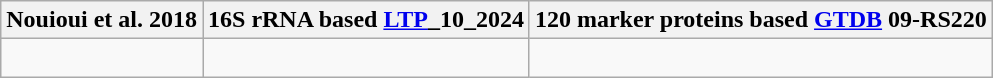<table class="wikitable">
<tr>
<th colspan=1>Nouioui et al. 2018</th>
<th colspan=1>16S rRNA based <a href='#'>LTP</a>_10_2024</th>
<th colspan=1>120 marker proteins based <a href='#'>GTDB</a> 09-RS220</th>
</tr>
<tr>
<td style="vertical-align:top"><br></td>
<td><br></td>
<td><br></td>
</tr>
</table>
